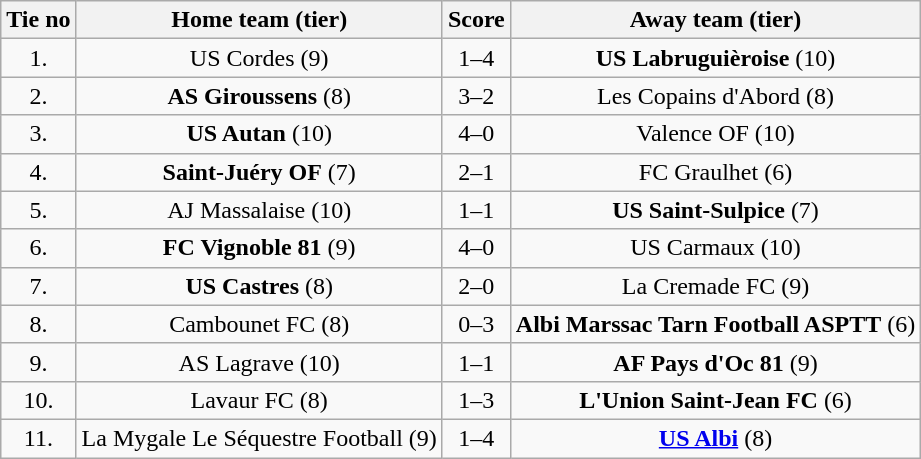<table class="wikitable" style="text-align: center">
<tr>
<th>Tie no</th>
<th>Home team (tier)</th>
<th>Score</th>
<th>Away team (tier)</th>
</tr>
<tr>
<td>1.</td>
<td>US Cordes (9)</td>
<td>1–4</td>
<td><strong>US Labruguièroise</strong> (10)</td>
</tr>
<tr>
<td>2.</td>
<td><strong>AS Giroussens</strong> (8)</td>
<td>3–2</td>
<td>Les Copains d'Abord (8)</td>
</tr>
<tr>
<td>3.</td>
<td><strong>US Autan</strong> (10)</td>
<td>4–0</td>
<td>Valence OF (10)</td>
</tr>
<tr>
<td>4.</td>
<td><strong>Saint-Juéry OF</strong> (7)</td>
<td>2–1</td>
<td>FC Graulhet (6)</td>
</tr>
<tr>
<td>5.</td>
<td>AJ Massalaise (10)</td>
<td>1–1 </td>
<td><strong>US Saint-Sulpice</strong> (7)</td>
</tr>
<tr>
<td>6.</td>
<td><strong>FC Vignoble 81</strong> (9)</td>
<td>4–0</td>
<td>US Carmaux (10)</td>
</tr>
<tr>
<td>7.</td>
<td><strong>US Castres</strong> (8)</td>
<td>2–0</td>
<td>La Cremade FC (9)</td>
</tr>
<tr>
<td>8.</td>
<td>Cambounet FC (8)</td>
<td>0–3</td>
<td><strong>Albi Marssac Tarn Football ASPTT</strong> (6)</td>
</tr>
<tr>
<td>9.</td>
<td>AS Lagrave (10)</td>
<td>1–1 </td>
<td><strong>AF Pays d'Oc 81</strong> (9)</td>
</tr>
<tr>
<td>10.</td>
<td>Lavaur FC (8)</td>
<td>1–3</td>
<td><strong>L'Union Saint-Jean FC</strong> (6)</td>
</tr>
<tr>
<td>11.</td>
<td>La Mygale Le Séquestre Football (9)</td>
<td>1–4</td>
<td><strong><a href='#'>US Albi</a></strong> (8)</td>
</tr>
</table>
